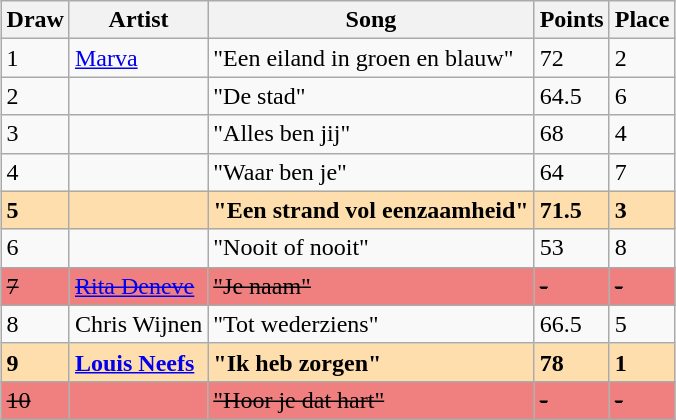<table class="sortable wikitable" style="margin: 1em auto 1em auto">
<tr>
<th>Draw</th>
<th>Artist</th>
<th>Song</th>
<th>Points</th>
<th>Place</th>
</tr>
<tr>
<td>1</td>
<td><a href='#'>Marva</a></td>
<td>"Een eiland in groen en blauw"</td>
<td>72</td>
<td>2</td>
</tr>
<tr>
<td>2</td>
<td></td>
<td>"De stad"</td>
<td>64.5</td>
<td>6</td>
</tr>
<tr>
<td>3</td>
<td></td>
<td>"Alles ben jij"</td>
<td>68</td>
<td>4</td>
</tr>
<tr>
<td>4</td>
<td></td>
<td>"Waar ben je"</td>
<td>64</td>
<td>7</td>
</tr>
<tr style="background:navajowhite;font-weight:bold;">
<td>5</td>
<td></td>
<td>"Een strand vol eenzaamheid"</td>
<td>71.5</td>
<td>3</td>
</tr>
<tr>
<td>6</td>
<td></td>
<td>"Nooit of nooit"</td>
<td>53</td>
<td>8</td>
</tr>
<tr bgcolor="#F08080">
<td><s>7</s></td>
<td><a href='#'><s>Rita Deneve</s></a></td>
<td><s>"Je naam"</s></td>
<td><s>-</s></td>
<td><s>-</s></td>
</tr>
<tr>
<td>8</td>
<td>Chris Wijnen</td>
<td>"Tot wederziens"</td>
<td>66.5</td>
<td>5</td>
</tr>
<tr style="background:navajowhite;font-weight:bold;">
<td>9</td>
<td><a href='#'>Louis Neefs</a></td>
<td>"Ik heb zorgen"</td>
<td>78</td>
<td>1</td>
</tr>
<tr bgcolor="#F08080">
<td><s>10</s></td>
<td><s></s></td>
<td><s>"Hoor je dat hart"</s></td>
<td><s>-</s></td>
<td><s>-</s></td>
</tr>
</table>
